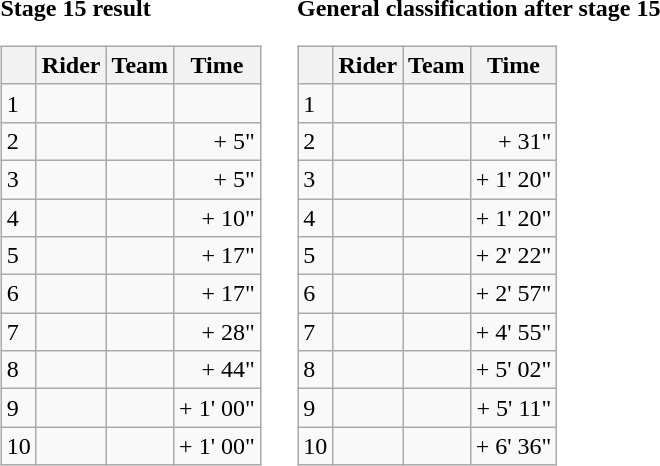<table>
<tr>
<td><strong>Stage 15 result</strong><br><table class="wikitable">
<tr>
<th></th>
<th>Rider</th>
<th>Team</th>
<th>Time</th>
</tr>
<tr>
<td>1</td>
<td></td>
<td></td>
<td align="right"></td>
</tr>
<tr>
<td>2</td>
<td> </td>
<td></td>
<td align="right">+ 5"</td>
</tr>
<tr>
<td>3</td>
<td></td>
<td></td>
<td align="right">+ 5"</td>
</tr>
<tr>
<td>4</td>
<td> </td>
<td></td>
<td align="right">+ 10"</td>
</tr>
<tr>
<td>5</td>
<td></td>
<td></td>
<td align="right">+ 17"</td>
</tr>
<tr>
<td>6</td>
<td></td>
<td></td>
<td align="right">+ 17"</td>
</tr>
<tr>
<td>7</td>
<td></td>
<td></td>
<td align="right">+ 28"</td>
</tr>
<tr>
<td>8</td>
<td></td>
<td></td>
<td align="right">+ 44"</td>
</tr>
<tr>
<td>9</td>
<td></td>
<td></td>
<td align="right">+ 1' 00"</td>
</tr>
<tr>
<td>10</td>
<td></td>
<td></td>
<td align="right">+ 1' 00"</td>
</tr>
</table>
</td>
<td></td>
<td><strong>General classification after stage 15</strong><br><table class="wikitable">
<tr>
<th></th>
<th>Rider</th>
<th>Team</th>
<th>Time</th>
</tr>
<tr>
<td>1</td>
<td> </td>
<td></td>
<td align="right"></td>
</tr>
<tr>
<td>2</td>
<td> </td>
<td></td>
<td align="right">+ 31"</td>
</tr>
<tr>
<td>3</td>
<td></td>
<td></td>
<td align="right">+ 1' 20"</td>
</tr>
<tr>
<td>4</td>
<td></td>
<td></td>
<td align="right">+ 1' 20"</td>
</tr>
<tr>
<td>5</td>
<td></td>
<td></td>
<td align="right">+ 2' 22"</td>
</tr>
<tr>
<td>6</td>
<td></td>
<td></td>
<td align="right">+ 2' 57"</td>
</tr>
<tr>
<td>7</td>
<td></td>
<td></td>
<td align="right">+ 4' 55"</td>
</tr>
<tr>
<td>8</td>
<td></td>
<td></td>
<td align="right">+ 5' 02"</td>
</tr>
<tr>
<td>9</td>
<td></td>
<td></td>
<td align="right">+ 5' 11"</td>
</tr>
<tr>
<td>10</td>
<td></td>
<td></td>
<td align="right">+ 6' 36"</td>
</tr>
</table>
</td>
</tr>
</table>
